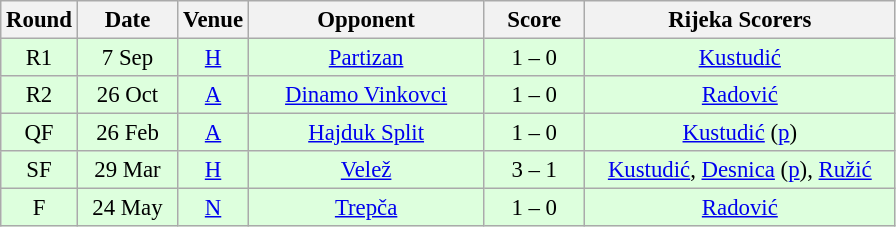<table class="wikitable sortable" style="text-align: center; font-size:95%;">
<tr>
<th width="30">Round</th>
<th width="60">Date</th>
<th width="20">Venue</th>
<th width="150">Opponent</th>
<th width="60">Score</th>
<th width="200">Rijeka Scorers</th>
</tr>
<tr bgcolor="#ddffdd">
<td>R1</td>
<td>7 Sep</td>
<td><a href='#'>H</a></td>
<td><a href='#'>Partizan</a></td>
<td>1 – 0</td>
<td><a href='#'>Kustudić</a></td>
</tr>
<tr bgcolor="#ddffdd">
<td>R2</td>
<td>26 Oct</td>
<td><a href='#'>A</a></td>
<td><a href='#'>Dinamo Vinkovci</a></td>
<td>1 – 0</td>
<td><a href='#'>Radović</a></td>
</tr>
<tr bgcolor="#ddffdd">
<td>QF</td>
<td>26 Feb</td>
<td><a href='#'>A</a></td>
<td><a href='#'>Hajduk Split</a></td>
<td>1 – 0</td>
<td><a href='#'>Kustudić</a> (<a href='#'>p</a>)</td>
</tr>
<tr bgcolor="#ddffdd">
<td>SF</td>
<td>29 Mar</td>
<td><a href='#'>H</a></td>
<td><a href='#'>Velež</a></td>
<td>3 – 1</td>
<td><a href='#'>Kustudić</a>, <a href='#'>Desnica</a> (<a href='#'>p</a>), <a href='#'>Ružić</a></td>
</tr>
<tr bgcolor="#ddffdd">
<td>F</td>
<td>24 May</td>
<td><a href='#'>N</a></td>
<td><a href='#'>Trepča</a></td>
<td>1 – 0 </td>
<td><a href='#'>Radović</a></td>
</tr>
</table>
